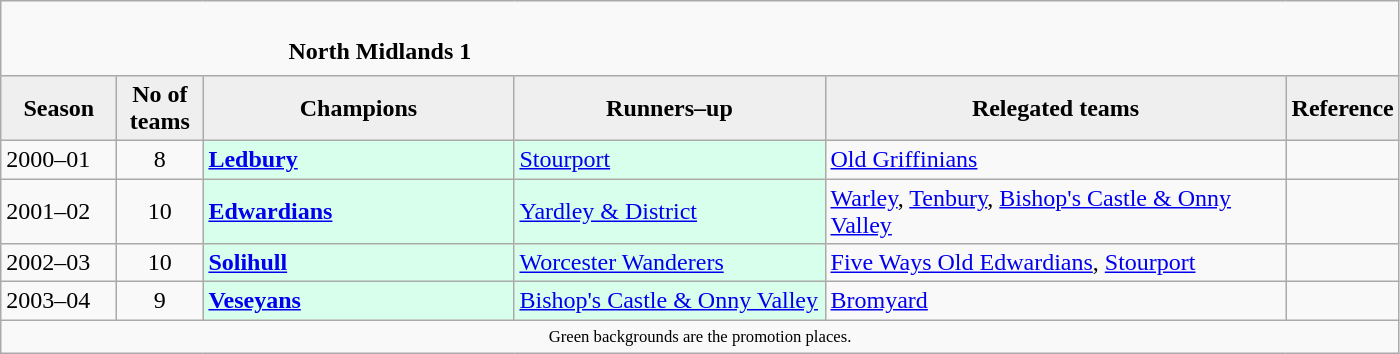<table class="wikitable" style="text-align: left;">
<tr>
<td colspan="11" cellpadding="0" cellspacing="0"><br><table border="0" style="width:100%;" cellpadding="0" cellspacing="0">
<tr>
<td style="width:20%; border:0;"></td>
<td style="border:0;"><strong>North Midlands 1</strong></td>
<td style="width:20%; border:0;"></td>
</tr>
</table>
</td>
</tr>
<tr>
<th style="background:#efefef; width:70px;">Season</th>
<th style="background:#efefef; width:50px;">No of teams</th>
<th style="background:#efefef; width:200px;">Champions</th>
<th style="background:#efefef; width:200px;">Runners–up</th>
<th style="background:#efefef; width:300px;">Relegated teams</th>
<th style="background:#efefef; width:50px;">Reference</th>
</tr>
<tr align=left>
<td>2000–01</td>
<td style="text-align: center;">8</td>
<td style="background:#d8ffeb;"><strong><a href='#'>Ledbury</a></strong></td>
<td style="background:#d8ffeb;"><a href='#'>Stourport</a></td>
<td><a href='#'>Old Griffinians</a></td>
<td></td>
</tr>
<tr>
<td>2001–02</td>
<td style="text-align: center;">10</td>
<td style="background:#d8ffeb;"><strong><a href='#'>Edwardians</a></strong></td>
<td style="background:#d8ffeb;"><a href='#'>Yardley & District</a></td>
<td><a href='#'>Warley</a>, <a href='#'>Tenbury</a>, <a href='#'>Bishop's Castle & Onny Valley</a></td>
<td></td>
</tr>
<tr>
<td>2002–03</td>
<td style="text-align: center;">10</td>
<td style="background:#d8ffeb;"><strong><a href='#'>Solihull</a></strong></td>
<td style="background:#d8ffeb;"><a href='#'>Worcester Wanderers</a></td>
<td><a href='#'>Five Ways Old Edwardians</a>, <a href='#'>Stourport</a></td>
<td></td>
</tr>
<tr>
<td>2003–04</td>
<td style="text-align: center;">9</td>
<td style="background:#d8ffeb;"><strong><a href='#'>Veseyans</a></strong></td>
<td style="background:#d8ffeb;"><a href='#'>Bishop's Castle & Onny Valley</a></td>
<td><a href='#'>Bromyard</a></td>
<td></td>
</tr>
<tr>
<td colspan="15"  style="border:0; font-size:smaller; text-align:center;"><small><span>Green backgrounds</span> are the promotion places.</small></td>
</tr>
</table>
